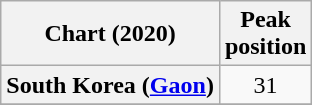<table class="wikitable sortable plainrowheaders" style="text-align:center">
<tr>
<th scope="col">Chart (2020)</th>
<th scope="col">Peak<br>position</th>
</tr>
<tr>
<th scope="row">South Korea (<a href='#'>Gaon</a>)</th>
<td>31</td>
</tr>
<tr>
</tr>
</table>
